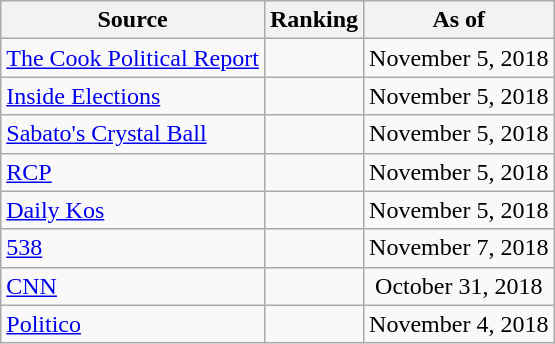<table class="wikitable" style="text-align:center">
<tr>
<th>Source</th>
<th>Ranking</th>
<th>As of</th>
</tr>
<tr>
<td align=left><a href='#'>The Cook Political Report</a></td>
<td></td>
<td>November 5, 2018</td>
</tr>
<tr>
<td align=left><a href='#'>Inside Elections</a></td>
<td></td>
<td>November 5, 2018</td>
</tr>
<tr>
<td align=left><a href='#'>Sabato's Crystal Ball</a></td>
<td></td>
<td>November 5, 2018</td>
</tr>
<tr>
<td align="left"><a href='#'>RCP</a></td>
<td></td>
<td>November 5, 2018</td>
</tr>
<tr>
<td align="left"><a href='#'>Daily Kos</a></td>
<td></td>
<td>November 5, 2018</td>
</tr>
<tr>
<td align="left"><a href='#'>538</a></td>
<td></td>
<td>November 7, 2018</td>
</tr>
<tr>
<td align="left"><a href='#'>CNN</a></td>
<td></td>
<td>October 31, 2018</td>
</tr>
<tr>
<td align="left"><a href='#'>Politico</a></td>
<td></td>
<td>November 4, 2018</td>
</tr>
</table>
